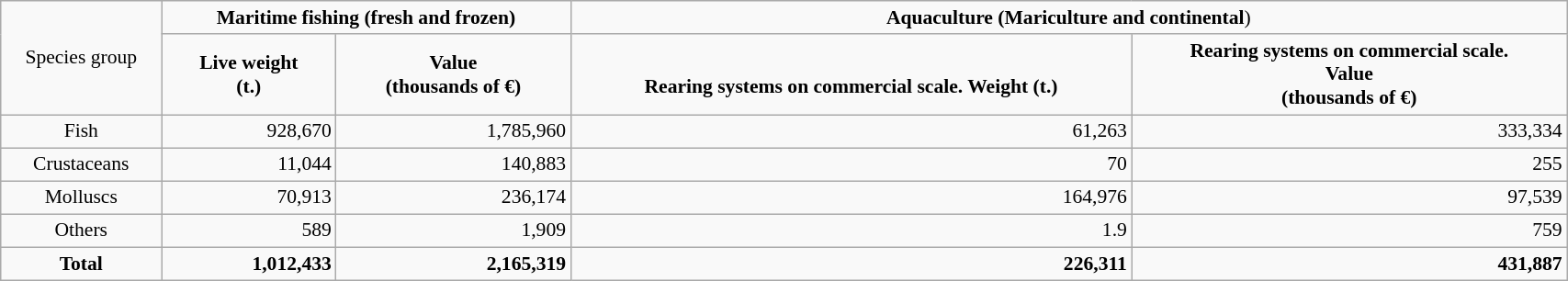<table class="wikitable collapsible" align="center" style="font-size:90%;width:90%;border:0px;text-align:center;line-height:120%">
<tr>
<td rowspan="2">Species group</td>
<td colspan="2"><strong>Maritime fishing (fresh and frozen)</strong></td>
<td colspan="3"><strong>Aquaculture (Mariculture and continental</strong>)</td>
</tr>
<tr>
<td><strong>Live weight<br>(t.)</strong></td>
<td><strong>Value<br>(thousands of €)</strong></td>
<td><strong><br>Rearing systems on commercial scale. Weight (t.)</strong></td>
<td><strong>Rearing systems on commercial scale.<br>Value<br>(thousands of €)</strong></td>
</tr>
<tr>
<td>Fish</td>
<td align="right">928,670</td>
<td align="right">1,785,960</td>
<td align="right">61,263</td>
<td align="right">333,334</td>
</tr>
<tr>
<td>Crustaceans</td>
<td align="right">11,044</td>
<td align="right">140,883</td>
<td align="right">70</td>
<td align="right">255</td>
</tr>
<tr>
<td>Molluscs</td>
<td align="right">70,913</td>
<td align="right">236,174</td>
<td align="right">164,976</td>
<td align="right">97,539</td>
</tr>
<tr>
<td>Others</td>
<td align="right">589</td>
<td align="right">1,909</td>
<td align="right">1.9</td>
<td align="right">759</td>
</tr>
<tr>
<td><strong>Total</strong></td>
<td align="right"><strong>1,012,433</strong></td>
<td align="right"><strong> 2,165,319</strong></td>
<td align="right"><strong>226,311</strong></td>
<td align="right"><strong>431,887</strong></td>
</tr>
</table>
